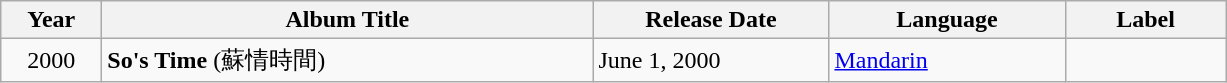<table class="wikitable">
<tr>
<th width=60>Year</th>
<th width="320">Album Title</th>
<th width="150">Release Date</th>
<th width="150">Language</th>
<th width="100">Label</th>
</tr>
<tr>
<td align="center">2000</td>
<td><strong>So's Time</strong> (蘇情時間)</td>
<td>June 1, 2000</td>
<td><a href='#'>Mandarin</a></td>
<td></td>
</tr>
</table>
